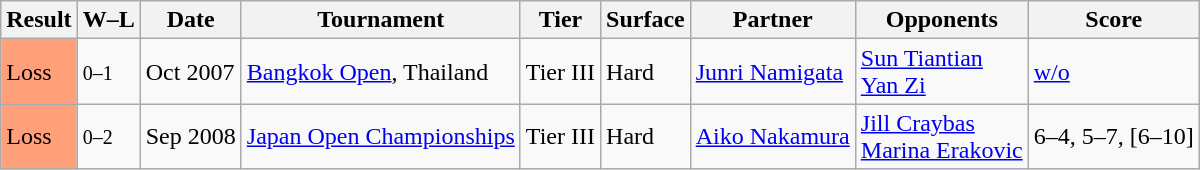<table class="sortable wikitable">
<tr>
<th>Result</th>
<th class=unsortable>W–L</th>
<th>Date</th>
<th>Tournament</th>
<th>Tier</th>
<th>Surface</th>
<th>Partner</th>
<th>Opponents</th>
<th class=unsortable>Score</th>
</tr>
<tr>
<td style="background:#ffa07a;">Loss</td>
<td><small>0–1</small></td>
<td>Oct 2007</td>
<td><a href='#'>Bangkok Open</a>, Thailand</td>
<td>Tier III</td>
<td>Hard</td>
<td> <a href='#'>Junri Namigata</a></td>
<td> <a href='#'>Sun Tiantian</a> <br>  <a href='#'>Yan Zi</a></td>
<td><a href='#'>w/o</a></td>
</tr>
<tr>
<td style="background:#ffa07a;">Loss</td>
<td><small>0–2</small></td>
<td>Sep 2008</td>
<td><a href='#'>Japan Open Championships</a></td>
<td>Tier III</td>
<td>Hard</td>
<td> <a href='#'>Aiko Nakamura</a></td>
<td> <a href='#'>Jill Craybas</a> <br>  <a href='#'>Marina Erakovic</a></td>
<td>6–4, 5–7, [6–10]</td>
</tr>
</table>
